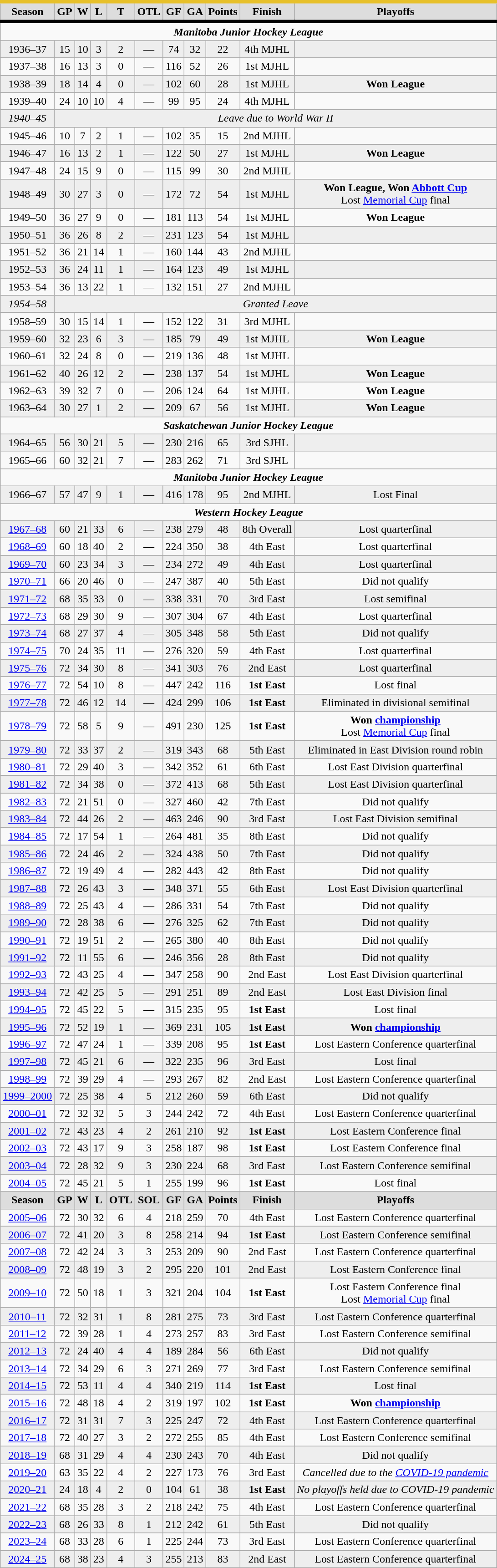<table class="wikitable">
<tr style="text-align:center; background:#dddddd; border-top:#E7C02A 5px solid; border-bottom:#000000 5px solid;">
<td><strong>Season</strong></td>
<td><strong>GP </strong></td>
<td><strong> W </strong></td>
<td><strong> L </strong></td>
<td><strong> T </strong></td>
<td><strong>OTL</strong></td>
<td><strong>GF </strong></td>
<td><strong>GA </strong></td>
<td><strong>Points</strong></td>
<td><strong>Finish</strong></td>
<td><strong>Playoffs</strong></td>
</tr>
<tr align="center">
<td colspan="11"><strong><em>Manitoba Junior Hockey League</em></strong></td>
</tr>
<tr align="center" bgcolor="#eeeeee">
<td>1936–37</td>
<td>15</td>
<td>10</td>
<td>3</td>
<td>2</td>
<td>—</td>
<td>74</td>
<td>32</td>
<td>22</td>
<td>4th MJHL</td>
<td></td>
</tr>
<tr align="center">
<td>1937–38</td>
<td>16</td>
<td>13</td>
<td>3</td>
<td>0</td>
<td>—</td>
<td>116</td>
<td>52</td>
<td>26</td>
<td>1st MJHL</td>
<td></td>
</tr>
<tr align="center" bgcolor="#eeeeee">
<td>1938–39</td>
<td>18</td>
<td>14</td>
<td>4</td>
<td>0</td>
<td>—</td>
<td>102</td>
<td>60</td>
<td>28</td>
<td>1st MJHL</td>
<td><strong>Won League</strong></td>
</tr>
<tr align="center">
<td>1939–40</td>
<td>24</td>
<td>10</td>
<td>10</td>
<td>4</td>
<td>—</td>
<td>99</td>
<td>95</td>
<td>24</td>
<td>4th MJHL</td>
<td></td>
</tr>
<tr align="center" bgcolor="#eeeeee">
<td><em>1940–45</em></td>
<td colspan="11"><em>Leave due to World War II</em></td>
</tr>
<tr align="center">
<td>1945–46</td>
<td>10</td>
<td>7</td>
<td>2</td>
<td>1</td>
<td>—</td>
<td>102</td>
<td>35</td>
<td>15</td>
<td>2nd MJHL</td>
<td></td>
</tr>
<tr align="center" bgcolor="#eeeeee">
<td>1946–47</td>
<td>16</td>
<td>13</td>
<td>2</td>
<td>1</td>
<td>—</td>
<td>122</td>
<td>50</td>
<td>27</td>
<td>1st MJHL</td>
<td><strong>Won League</strong></td>
</tr>
<tr align="center">
<td>1947–48</td>
<td>24</td>
<td>15</td>
<td>9</td>
<td>0</td>
<td>—</td>
<td>115</td>
<td>99</td>
<td>30</td>
<td>2nd MJHL</td>
<td></td>
</tr>
<tr align="center" bgcolor="#eeeeee">
<td>1948–49</td>
<td>30</td>
<td>27</td>
<td>3</td>
<td>0</td>
<td>—</td>
<td>172</td>
<td>72</td>
<td>54</td>
<td>1st MJHL</td>
<td><strong>Won League, Won <a href='#'>Abbott Cup</a></strong><br>Lost <a href='#'>Memorial Cup</a> final</td>
</tr>
<tr align="center">
<td>1949–50</td>
<td>36</td>
<td>27</td>
<td>9</td>
<td>0</td>
<td>—</td>
<td>181</td>
<td>113</td>
<td>54</td>
<td>1st MJHL</td>
<td><strong>Won League</strong></td>
</tr>
<tr align="center" bgcolor="#eeeeee">
<td>1950–51</td>
<td>36</td>
<td>26</td>
<td>8</td>
<td>2</td>
<td>—</td>
<td>231</td>
<td>123</td>
<td>54</td>
<td>1st MJHL</td>
<td></td>
</tr>
<tr align="center">
<td>1951–52</td>
<td>36</td>
<td>21</td>
<td>14</td>
<td>1</td>
<td>—</td>
<td>160</td>
<td>144</td>
<td>43</td>
<td>2nd MJHL</td>
<td></td>
</tr>
<tr align="center" bgcolor="#eeeeee">
<td>1952–53</td>
<td>36</td>
<td>24</td>
<td>11</td>
<td>1</td>
<td>—</td>
<td>164</td>
<td>123</td>
<td>49</td>
<td>1st MJHL</td>
<td></td>
</tr>
<tr align="center">
<td>1953–54</td>
<td>36</td>
<td>13</td>
<td>22</td>
<td>1</td>
<td>—</td>
<td>132</td>
<td>151</td>
<td>27</td>
<td>2nd MJHL</td>
<td></td>
</tr>
<tr align="center" bgcolor="#eeeeee">
<td><em>1954–58</em></td>
<td colspan="11"><em>Granted Leave</em></td>
</tr>
<tr align="center">
<td>1958–59</td>
<td>30</td>
<td>15</td>
<td>14</td>
<td>1</td>
<td>—</td>
<td>152</td>
<td>122</td>
<td>31</td>
<td>3rd MJHL</td>
<td></td>
</tr>
<tr align="center" bgcolor="#eeeeee">
<td>1959–60</td>
<td>32</td>
<td>23</td>
<td>6</td>
<td>3</td>
<td>—</td>
<td>185</td>
<td>79</td>
<td>49</td>
<td>1st MJHL</td>
<td><strong>Won League</strong></td>
</tr>
<tr align="center">
<td>1960–61</td>
<td>32</td>
<td>24</td>
<td>8</td>
<td>0</td>
<td>—</td>
<td>219</td>
<td>136</td>
<td>48</td>
<td>1st MJHL</td>
<td></td>
</tr>
<tr align="center" bgcolor="#eeeeee">
<td>1961–62</td>
<td>40</td>
<td>26</td>
<td>12</td>
<td>2</td>
<td>—</td>
<td>238</td>
<td>137</td>
<td>54</td>
<td>1st MJHL</td>
<td><strong>Won League</strong></td>
</tr>
<tr align="center">
<td>1962–63</td>
<td>39</td>
<td>32</td>
<td>7</td>
<td>0</td>
<td>—</td>
<td>206</td>
<td>124</td>
<td>64</td>
<td>1st MJHL</td>
<td><strong>Won League</strong></td>
</tr>
<tr align="center" bgcolor="#eeeeee">
<td>1963–64</td>
<td>30</td>
<td>27</td>
<td>1</td>
<td>2</td>
<td>—</td>
<td>209</td>
<td>67</td>
<td>56</td>
<td>1st MJHL</td>
<td><strong>Won League</strong></td>
</tr>
<tr align="center">
<td colspan="11"><strong><em>Saskatchewan Junior Hockey League</em></strong></td>
</tr>
<tr align="center" bgcolor="#eeeeee">
<td>1964–65</td>
<td>56</td>
<td>30</td>
<td>21</td>
<td>5</td>
<td>—</td>
<td>230</td>
<td>216</td>
<td>65</td>
<td>3rd SJHL</td>
<td></td>
</tr>
<tr align="center">
<td>1965–66</td>
<td>60</td>
<td>32</td>
<td>21</td>
<td>7</td>
<td>—</td>
<td>283</td>
<td>262</td>
<td>71</td>
<td>3rd SJHL</td>
<td></td>
</tr>
<tr align="center">
<td colspan="11"><strong><em>Manitoba Junior Hockey League</em></strong></td>
</tr>
<tr align="center" bgcolor="#eeeeee">
<td>1966–67</td>
<td>57</td>
<td>47</td>
<td>9</td>
<td>1</td>
<td>—</td>
<td>416</td>
<td>178</td>
<td>95</td>
<td>2nd MJHL</td>
<td>Lost Final</td>
</tr>
<tr align="center">
<td colspan="11"><strong><em>Western Hockey League</em></strong></td>
</tr>
<tr align="center" bgcolor="#eeeeee">
<td><a href='#'>1967–68</a></td>
<td>60</td>
<td>21</td>
<td>33</td>
<td>6</td>
<td>—</td>
<td>238</td>
<td>279</td>
<td>48</td>
<td>8th Overall</td>
<td>Lost quarterfinal</td>
</tr>
<tr align="center">
<td><a href='#'>1968–69</a></td>
<td>60</td>
<td>18</td>
<td>40</td>
<td>2</td>
<td>—</td>
<td>224</td>
<td>350</td>
<td>38</td>
<td>4th East</td>
<td>Lost quarterfinal</td>
</tr>
<tr align="center" bgcolor="#eeeeee">
<td><a href='#'>1969–70</a></td>
<td>60</td>
<td>23</td>
<td>34</td>
<td>3</td>
<td>—</td>
<td>234</td>
<td>272</td>
<td>49</td>
<td>4th East</td>
<td>Lost quarterfinal</td>
</tr>
<tr align="center">
<td><a href='#'>1970–71</a></td>
<td>66</td>
<td>20</td>
<td>46</td>
<td>0</td>
<td>—</td>
<td>247</td>
<td>387</td>
<td>40</td>
<td>5th East</td>
<td>Did not qualify</td>
</tr>
<tr align="center" bgcolor="#eeeeee">
<td><a href='#'>1971–72</a></td>
<td>68</td>
<td>35</td>
<td>33</td>
<td>0</td>
<td>—</td>
<td>338</td>
<td>331</td>
<td>70</td>
<td>3rd East</td>
<td>Lost semifinal</td>
</tr>
<tr align="center">
<td><a href='#'>1972–73</a></td>
<td>68</td>
<td>29</td>
<td>30</td>
<td>9</td>
<td>—</td>
<td>307</td>
<td>304</td>
<td>67</td>
<td>4th East</td>
<td>Lost quarterfinal</td>
</tr>
<tr align="center" bgcolor="#eeeeee">
<td><a href='#'>1973–74</a></td>
<td>68</td>
<td>27</td>
<td>37</td>
<td>4</td>
<td>—</td>
<td>305</td>
<td>348</td>
<td>58</td>
<td>5th East</td>
<td>Did not qualify</td>
</tr>
<tr align="center">
<td><a href='#'>1974–75</a></td>
<td>70</td>
<td>24</td>
<td>35</td>
<td>11</td>
<td>—</td>
<td>276</td>
<td>320</td>
<td>59</td>
<td>4th East</td>
<td>Lost quarterfinal</td>
</tr>
<tr align="center" bgcolor="#eeeeee">
<td><a href='#'>1975–76</a></td>
<td>72</td>
<td>34</td>
<td>30</td>
<td>8</td>
<td>—</td>
<td>341</td>
<td>303</td>
<td>76</td>
<td>2nd East</td>
<td>Lost quarterfinal</td>
</tr>
<tr align="center">
<td><a href='#'>1976–77</a></td>
<td>72</td>
<td>54</td>
<td>10</td>
<td>8</td>
<td>—</td>
<td>447</td>
<td>242</td>
<td>116</td>
<td><strong>1st East</strong></td>
<td>Lost final</td>
</tr>
<tr align="center" bgcolor="#eeeeee">
<td><a href='#'>1977–78</a></td>
<td>72</td>
<td>46</td>
<td>12</td>
<td>14</td>
<td>—</td>
<td>424</td>
<td>299</td>
<td>106</td>
<td><strong>1st East</strong></td>
<td>Eliminated in divisional semifinal</td>
</tr>
<tr align="center">
<td><a href='#'>1978–79</a></td>
<td>72</td>
<td>58</td>
<td>5</td>
<td>9</td>
<td>—</td>
<td>491</td>
<td>230</td>
<td>125</td>
<td><strong>1st East</strong></td>
<td><strong>Won <a href='#'>championship</a></strong><br>Lost <a href='#'>Memorial Cup</a> final</td>
</tr>
<tr align="center" bgcolor="#eeeeee">
<td><a href='#'>1979–80</a></td>
<td>72</td>
<td>33</td>
<td>37</td>
<td>2</td>
<td>—</td>
<td>319</td>
<td>343</td>
<td>68</td>
<td>5th East</td>
<td>Eliminated in East Division round robin</td>
</tr>
<tr align="center">
<td><a href='#'>1980–81</a></td>
<td>72</td>
<td>29</td>
<td>40</td>
<td>3</td>
<td>—</td>
<td>342</td>
<td>352</td>
<td>61</td>
<td>6th East</td>
<td>Lost East Division quarterfinal</td>
</tr>
<tr align="center" bgcolor="#eeeeee">
<td><a href='#'>1981–82</a></td>
<td>72</td>
<td>34</td>
<td>38</td>
<td>0</td>
<td>—</td>
<td>372</td>
<td>413</td>
<td>68</td>
<td>5th East</td>
<td>Lost East Division quarterfinal</td>
</tr>
<tr align="center">
<td><a href='#'>1982–83</a></td>
<td>72</td>
<td>21</td>
<td>51</td>
<td>0</td>
<td>—</td>
<td>327</td>
<td>460</td>
<td>42</td>
<td>7th East</td>
<td>Did not qualify</td>
</tr>
<tr align="center" bgcolor="#eeeeee">
<td><a href='#'>1983–84</a></td>
<td>72</td>
<td>44</td>
<td>26</td>
<td>2</td>
<td>—</td>
<td>463</td>
<td>246</td>
<td>90</td>
<td>3rd East</td>
<td>Lost East Division semifinal</td>
</tr>
<tr align="center">
<td><a href='#'>1984–85</a></td>
<td>72</td>
<td>17</td>
<td>54</td>
<td>1</td>
<td>—</td>
<td>264</td>
<td>481</td>
<td>35</td>
<td>8th East</td>
<td>Did not qualify</td>
</tr>
<tr align="center" bgcolor="#eeeeee">
<td><a href='#'>1985–86</a></td>
<td>72</td>
<td>24</td>
<td>46</td>
<td>2</td>
<td>—</td>
<td>324</td>
<td>438</td>
<td>50</td>
<td>7th East</td>
<td>Did not qualify</td>
</tr>
<tr align="center">
<td><a href='#'>1986–87</a></td>
<td>72</td>
<td>19</td>
<td>49</td>
<td>4</td>
<td>—</td>
<td>282</td>
<td>443</td>
<td>42</td>
<td>8th East</td>
<td>Did not qualify</td>
</tr>
<tr align="center" bgcolor="#eeeeee">
<td><a href='#'>1987–88</a></td>
<td>72</td>
<td>26</td>
<td>43</td>
<td>3</td>
<td>—</td>
<td>348</td>
<td>371</td>
<td>55</td>
<td>6th East</td>
<td>Lost East Division quarterfinal</td>
</tr>
<tr align="center">
<td><a href='#'>1988–89</a></td>
<td>72</td>
<td>25</td>
<td>43</td>
<td>4</td>
<td>—</td>
<td>286</td>
<td>331</td>
<td>54</td>
<td>7th East</td>
<td>Did not qualify</td>
</tr>
<tr align="center" bgcolor="#eeeeee">
<td><a href='#'>1989–90</a></td>
<td>72</td>
<td>28</td>
<td>38</td>
<td>6</td>
<td>—</td>
<td>276</td>
<td>325</td>
<td>62</td>
<td>7th East</td>
<td>Did not qualify</td>
</tr>
<tr align="center">
<td><a href='#'>1990–91</a></td>
<td>72</td>
<td>19</td>
<td>51</td>
<td>2</td>
<td>—</td>
<td>265</td>
<td>380</td>
<td>40</td>
<td>8th East</td>
<td>Did not qualify</td>
</tr>
<tr align="center" bgcolor="#eeeeee">
<td><a href='#'>1991–92</a></td>
<td>72</td>
<td>11</td>
<td>55</td>
<td>6</td>
<td>—</td>
<td>246</td>
<td>356</td>
<td>28</td>
<td>8th East</td>
<td>Did not qualify</td>
</tr>
<tr align="center">
<td><a href='#'>1992–93</a></td>
<td>72</td>
<td>43</td>
<td>25</td>
<td>4</td>
<td>—</td>
<td>347</td>
<td>258</td>
<td>90</td>
<td>2nd East</td>
<td>Lost East Division quarterfinal</td>
</tr>
<tr align="center" bgcolor="#eeeeee">
<td><a href='#'>1993–94</a></td>
<td>72</td>
<td>42</td>
<td>25</td>
<td>5</td>
<td>—</td>
<td>291</td>
<td>251</td>
<td>89</td>
<td>2nd East</td>
<td>Lost East Division final</td>
</tr>
<tr align="center">
<td><a href='#'>1994–95</a></td>
<td>72</td>
<td>45</td>
<td>22</td>
<td>5</td>
<td>—</td>
<td>315</td>
<td>235</td>
<td>95</td>
<td><strong>1st East</strong></td>
<td>Lost final</td>
</tr>
<tr align="center" bgcolor="#eeeeee">
<td><a href='#'>1995–96</a></td>
<td>72</td>
<td>52</td>
<td>19</td>
<td>1</td>
<td>—</td>
<td>369</td>
<td>231</td>
<td>105</td>
<td><strong>1st East</strong></td>
<td><strong>Won <a href='#'>championship</a></strong></td>
</tr>
<tr align="center">
<td><a href='#'>1996–97</a></td>
<td>72</td>
<td>47</td>
<td>24</td>
<td>1</td>
<td>—</td>
<td>339</td>
<td>208</td>
<td>95</td>
<td><strong>1st East</strong></td>
<td>Lost Eastern Conference quarterfinal</td>
</tr>
<tr align="center" bgcolor="#eeeeee">
<td><a href='#'>1997–98</a></td>
<td>72</td>
<td>45</td>
<td>21</td>
<td>6</td>
<td>—</td>
<td>322</td>
<td>235</td>
<td>96</td>
<td>3rd East</td>
<td>Lost final</td>
</tr>
<tr align="center">
<td><a href='#'>1998–99</a></td>
<td>72</td>
<td>39</td>
<td>29</td>
<td>4</td>
<td>—</td>
<td>293</td>
<td>267</td>
<td>82</td>
<td>2nd East</td>
<td>Lost Eastern Conference quarterfinal</td>
</tr>
<tr align="center" bgcolor="#eeeeee">
<td><a href='#'>1999–2000</a></td>
<td>72</td>
<td>25</td>
<td>38</td>
<td>4</td>
<td>5</td>
<td>212</td>
<td>260</td>
<td>59</td>
<td>6th East</td>
<td>Did not qualify</td>
</tr>
<tr align="center">
<td><a href='#'>2000–01</a></td>
<td>72</td>
<td>32</td>
<td>32</td>
<td>5</td>
<td>3</td>
<td>244</td>
<td>242</td>
<td>72</td>
<td>4th East</td>
<td>Lost Eastern Conference quarterfinal</td>
</tr>
<tr align="center" bgcolor="#eeeeee">
<td><a href='#'>2001–02</a></td>
<td>72</td>
<td>43</td>
<td>23</td>
<td>4</td>
<td>2</td>
<td>261</td>
<td>210</td>
<td>92</td>
<td><strong>1st East</strong></td>
<td>Lost Eastern Conference final</td>
</tr>
<tr align="center">
<td><a href='#'>2002–03</a></td>
<td>72</td>
<td>43</td>
<td>17</td>
<td>9</td>
<td>3</td>
<td>258</td>
<td>187</td>
<td>98</td>
<td><strong>1st East</strong></td>
<td>Lost Eastern Conference final</td>
</tr>
<tr align="center" bgcolor="#eeeeee">
<td><a href='#'>2003–04</a></td>
<td>72</td>
<td>28</td>
<td>32</td>
<td>9</td>
<td>3</td>
<td>230</td>
<td>224</td>
<td>68</td>
<td>3rd East</td>
<td>Lost Eastern Conference semifinal</td>
</tr>
<tr align="center">
<td><a href='#'>2004–05</a></td>
<td>72</td>
<td>45</td>
<td>21</td>
<td>5</td>
<td>1</td>
<td>255</td>
<td>199</td>
<td>96</td>
<td><strong>1st East</strong></td>
<td>Lost final</td>
</tr>
<tr align="center"  bgcolor="#dddddd">
<td><strong>Season</strong></td>
<td><strong>GP </strong></td>
<td><strong> W </strong></td>
<td><strong> L </strong></td>
<td><strong> OTL </strong></td>
<td><strong>SOL</strong></td>
<td><strong>GF </strong></td>
<td><strong>GA </strong></td>
<td><strong>Points</strong></td>
<td><strong>Finish</strong></td>
<td><strong>Playoffs</strong></td>
</tr>
<tr align="center">
<td><a href='#'>2005–06</a></td>
<td>72</td>
<td>30</td>
<td>32</td>
<td>6</td>
<td>4</td>
<td>218</td>
<td>259</td>
<td>70</td>
<td>4th East</td>
<td>Lost Eastern Conference quarterfinal</td>
</tr>
<tr align="center" bgcolor="#eeeeee">
<td><a href='#'>2006–07</a></td>
<td>72</td>
<td>41</td>
<td>20</td>
<td>3</td>
<td>8</td>
<td>258</td>
<td>214</td>
<td>94</td>
<td><strong>1st East</strong></td>
<td>Lost Eastern Conference semifinal</td>
</tr>
<tr align="center">
<td><a href='#'>2007–08</a></td>
<td>72</td>
<td>42</td>
<td>24</td>
<td>3</td>
<td>3</td>
<td>253</td>
<td>209</td>
<td>90</td>
<td>2nd East</td>
<td>Lost Eastern Conference quarterfinal</td>
</tr>
<tr align="center" bgcolor="#eeeeee">
<td><a href='#'>2008–09</a></td>
<td>72</td>
<td>48</td>
<td>19</td>
<td>3</td>
<td>2</td>
<td>295</td>
<td>220</td>
<td>101</td>
<td>2nd East</td>
<td>Lost Eastern Conference final</td>
</tr>
<tr align="center">
<td><a href='#'>2009–10</a></td>
<td>72</td>
<td>50</td>
<td>18</td>
<td>1</td>
<td>3</td>
<td>321</td>
<td>204</td>
<td>104</td>
<td><strong>1st East</strong></td>
<td>Lost Eastern Conference final<br>Lost <a href='#'>Memorial Cup</a> final</td>
</tr>
<tr align="center" bgcolor="#eeeeee">
<td><a href='#'>2010–11</a></td>
<td>72</td>
<td>32</td>
<td>31</td>
<td>1</td>
<td>8</td>
<td>281</td>
<td>275</td>
<td>73</td>
<td>3rd East</td>
<td>Lost Eastern Conference quarterfinal</td>
</tr>
<tr align="center">
<td><a href='#'>2011–12</a></td>
<td>72</td>
<td>39</td>
<td>28</td>
<td>1</td>
<td>4</td>
<td>273</td>
<td>257</td>
<td>83</td>
<td>3rd East</td>
<td>Lost Eastern Conference semifinal</td>
</tr>
<tr align="center" bgcolor="#eeeeee">
<td><a href='#'>2012–13</a></td>
<td>72</td>
<td>24</td>
<td>40</td>
<td>4</td>
<td>4</td>
<td>189</td>
<td>284</td>
<td>56</td>
<td>6th East</td>
<td>Did not qualify</td>
</tr>
<tr align="center">
<td><a href='#'>2013–14</a></td>
<td>72</td>
<td>34</td>
<td>29</td>
<td>6</td>
<td>3</td>
<td>271</td>
<td>269</td>
<td>77</td>
<td>3rd East</td>
<td>Lost Eastern Conference semifinal</td>
</tr>
<tr align="center"  bgcolor="#eeeeee">
<td><a href='#'>2014–15</a></td>
<td>72</td>
<td>53</td>
<td>11</td>
<td>4</td>
<td>4</td>
<td>340</td>
<td>219</td>
<td>114</td>
<td><strong>1st East</strong></td>
<td>Lost final</td>
</tr>
<tr align="center">
<td><a href='#'>2015–16</a></td>
<td>72</td>
<td>48</td>
<td>18</td>
<td>4</td>
<td>2</td>
<td>319</td>
<td>197</td>
<td>102</td>
<td><strong>1st East</strong></td>
<td><strong>Won <a href='#'>championship</a></strong></td>
</tr>
<tr align="center"  bgcolor="#eeeeee">
<td><a href='#'>2016–17</a></td>
<td>72</td>
<td>31</td>
<td>31</td>
<td>7</td>
<td>3</td>
<td>225</td>
<td>247</td>
<td>72</td>
<td>4th East</td>
<td>Lost Eastern Conference quarterfinal</td>
</tr>
<tr align="center">
<td><a href='#'>2017–18</a></td>
<td>72</td>
<td>40</td>
<td>27</td>
<td>3</td>
<td>2</td>
<td>272</td>
<td>255</td>
<td>85</td>
<td>4th East</td>
<td>Lost Eastern Conference semifinal</td>
</tr>
<tr align="center" bgcolor="#eeeeee">
<td><a href='#'>2018–19</a></td>
<td>68</td>
<td>31</td>
<td>29</td>
<td>4</td>
<td>4</td>
<td>230</td>
<td>243</td>
<td>70</td>
<td>4th East</td>
<td>Did not qualify</td>
</tr>
<tr align="center">
<td><a href='#'>2019–20</a></td>
<td>63</td>
<td>35</td>
<td>22</td>
<td>4</td>
<td>2</td>
<td>227</td>
<td>173</td>
<td>76</td>
<td>3rd East</td>
<td><em>Cancelled due to the <a href='#'>COVID-19 pandemic</a></em></td>
</tr>
<tr align="center" bgcolor="#eeeeee">
<td><a href='#'>2020–21</a></td>
<td>24</td>
<td>18</td>
<td>4</td>
<td>2</td>
<td>0</td>
<td>104</td>
<td>61</td>
<td>38</td>
<td><strong>1st East</strong></td>
<td><em>No playoffs held due to COVID-19 pandemic</em></td>
</tr>
<tr align="center">
<td><a href='#'>2021–22</a></td>
<td>68</td>
<td>35</td>
<td>28</td>
<td>3</td>
<td>2</td>
<td>218</td>
<td>242</td>
<td>75</td>
<td>4th East</td>
<td>Lost Eastern Conference quarterfinal</td>
</tr>
<tr align="center" bgcolor="#eeeeee">
<td><a href='#'>2022–23</a></td>
<td>68</td>
<td>26</td>
<td>33</td>
<td>8</td>
<td>1</td>
<td>212</td>
<td>242</td>
<td>61</td>
<td>5th East</td>
<td>Did not qualify</td>
</tr>
<tr align="center">
<td><a href='#'>2023–24</a></td>
<td>68</td>
<td>33</td>
<td>28</td>
<td>6</td>
<td>1</td>
<td>225</td>
<td>244</td>
<td>73</td>
<td>3rd East</td>
<td>Lost Eastern Conference quarterfinal</td>
</tr>
<tr align="center" bgcolor="#eeeeee">
<td><a href='#'>2024–25</a></td>
<td>68</td>
<td>38</td>
<td>23</td>
<td>4</td>
<td>3</td>
<td>255</td>
<td>213</td>
<td>83</td>
<td>2nd East</td>
<td>Lost Eastern Conference quarterfinal</td>
</tr>
</table>
